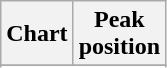<table class="wikitable sortable">
<tr>
<th>Chart</th>
<th>Peak<br>position</th>
</tr>
<tr>
</tr>
<tr>
</tr>
<tr>
</tr>
<tr>
</tr>
<tr>
</tr>
<tr>
</tr>
<tr>
</tr>
</table>
